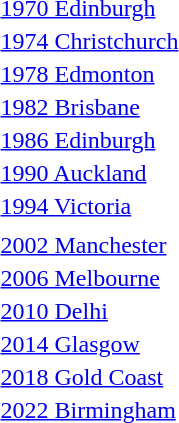<table>
<tr>
<td><a href='#'>1970 Edinburgh</a></td>
<td></td>
<td></td>
<td></td>
</tr>
<tr>
<td><a href='#'>1974 Christchurch</a></td>
<td></td>
<td></td>
<td></td>
</tr>
<tr>
<td><a href='#'>1978 Edmonton</a></td>
<td></td>
<td></td>
<td></td>
</tr>
<tr>
<td><a href='#'>1982 Brisbane</a></td>
<td></td>
<td></td>
<td></td>
</tr>
<tr>
<td><a href='#'>1986 Edinburgh</a></td>
<td></td>
<td></td>
<td></td>
</tr>
<tr>
<td><a href='#'>1990 Auckland</a></td>
<td></td>
<td></td>
<td></td>
</tr>
<tr>
<td><a href='#'>1994 Victoria</a></td>
<td></td>
<td></td>
<td></td>
</tr>
<tr>
<td></td>
<td></td>
<td></td>
<td></td>
</tr>
<tr>
<td><a href='#'>2002 Manchester</a><br></td>
<td></td>
<td></td>
<td></td>
</tr>
<tr>
<td><a href='#'>2006 Melbourne</a><br></td>
<td></td>
<td></td>
<td></td>
</tr>
<tr>
<td><a href='#'>2010 Delhi</a><br></td>
<td></td>
<td></td>
<td></td>
</tr>
<tr>
<td rowspan=2><a href='#'>2014 Glasgow</a><br></td>
<td rowspan=2></td>
<td rowspan=2></td>
<td></td>
</tr>
<tr>
<td></td>
</tr>
<tr>
<td><a href='#'>2018 Gold Coast</a><br></td>
<td></td>
<td></td>
<td></td>
</tr>
<tr>
<td><a href='#'>2022 Birmingham</a><br></td>
<td></td>
<td></td>
<td></td>
</tr>
</table>
